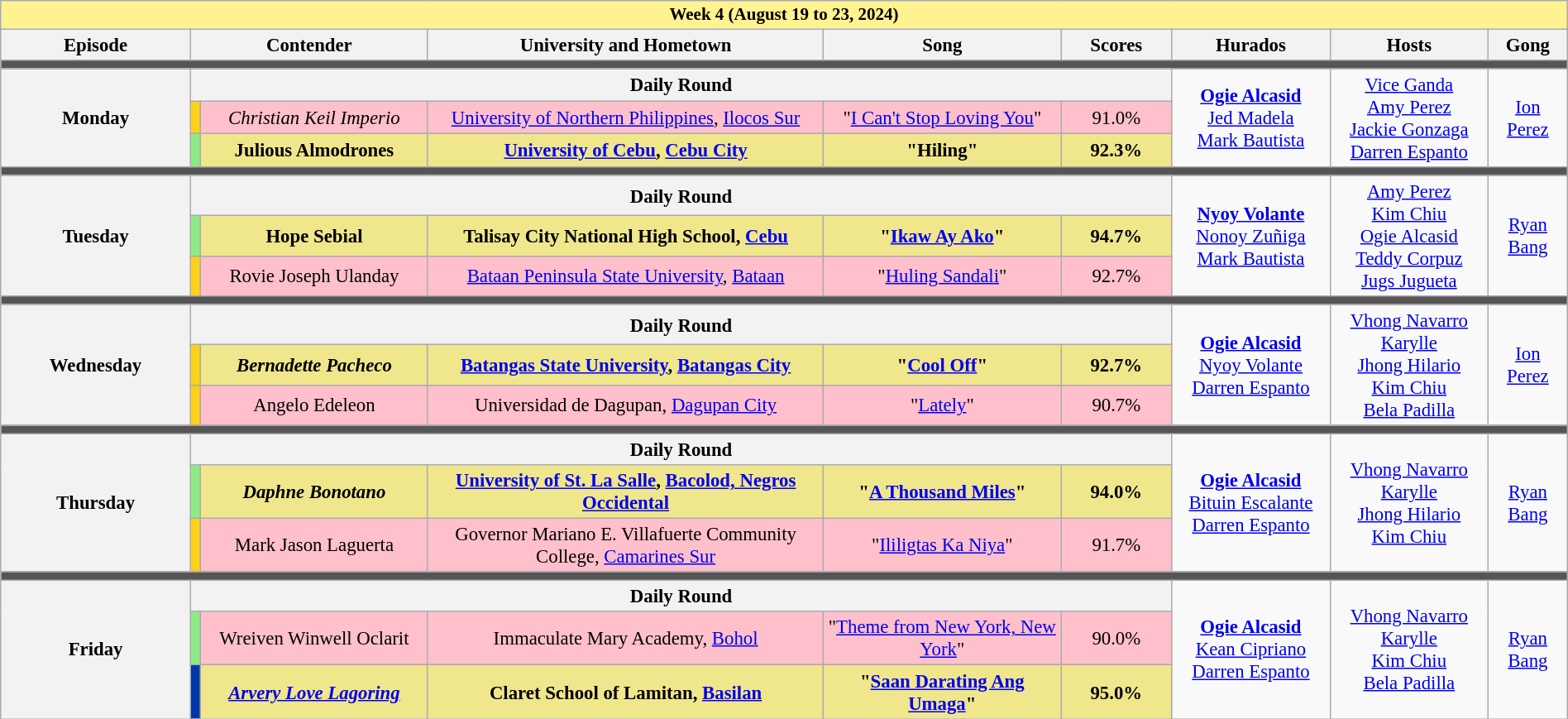<table class="wikitable mw-collapsible mw-collapsed" style="width:100%; text-align:center; font-size:95%;">
<tr>
<th colspan="9" style="background-color:#fff291;font-size:14px">Week 4 (August 19 to 23, 2024)</th>
</tr>
<tr>
<th width="12%">Episode</th>
<th colspan="2" width="15%">Contender</th>
<th width="25%">University and Hometown</th>
<th width="15%">Song</th>
<th width="7%">Scores</th>
<th width="10%">Hurados</th>
<th width="10%">Hosts</th>
<th width="05%">Gong</th>
</tr>
<tr>
<td colspan="9" style="background:#555;"></td>
</tr>
<tr>
<th rowspan="3">Monday<br></th>
<th colspan="5">Daily Round</th>
<td rowspan="3"><strong><a href='#'>Ogie Alcasid</a></strong><br><a href='#'>Jed Madela</a><br><a href='#'>Mark Bautista</a></td>
<td rowspan="3"><a href='#'>Vice Ganda</a><br><a href='#'>Amy Perez</a><br><a href='#'>Jackie Gonzaga</a><br><a href='#'>Darren Espanto</a></td>
<td rowspan="3"><a href='#'>Ion Perez</a></td>
</tr>
<tr style="background:pink">
<td style="background:#FCD116"></td>
<td><em>Christian Keil Imperio</em></td>
<td><a href='#'>University of Northern Philippines</a>, <a href='#'>Ilocos Sur</a></td>
<td>"<a href='#'>I Can't Stop Loving You</a>"</td>
<td>91.0%</td>
</tr>
<tr style="background:Khaki">
<td style="background:#8deb87"></td>
<td><strong>Julious Almodrones</strong></td>
<td><strong><a href='#'>University of Cebu</a>, <a href='#'>Cebu City</a></strong></td>
<td><strong>"Hiling"</strong></td>
<td><strong>92.3%</strong></td>
</tr>
<tr>
<td colspan="9" style="background:#555;"></td>
</tr>
<tr>
<th rowspan="3">Tuesday<br></th>
<th colspan="5">Daily Round</th>
<td rowspan="3"><strong><a href='#'>Nyoy Volante</a></strong><br><a href='#'>Nonoy Zuñiga</a><br><a href='#'>Mark Bautista</a></td>
<td rowspan="3"><a href='#'>Amy Perez</a><br><a href='#'>Kim Chiu</a><br><a href='#'>Ogie Alcasid</a><br><a href='#'>Teddy Corpuz</a><br><a href='#'>Jugs Jugueta</a></td>
<td rowspan="3"><a href='#'>Ryan Bang</a></td>
</tr>
<tr style="background:Khaki">
<td style="background:#8deb87"></td>
<td><strong>Hope Sebial</strong></td>
<td><strong>Talisay City National High School, <a href='#'>Cebu</a></strong></td>
<td><strong>"<a href='#'>Ikaw Ay Ako</a>"</strong></td>
<td><strong>94.7%</strong></td>
</tr>
<tr style="background:pink">
<td style="background:#FCD116"></td>
<td>Rovie Joseph Ulanday</td>
<td><a href='#'>Bataan Peninsula State University</a>, <a href='#'>Bataan</a></td>
<td>"<a href='#'>Huling Sandali</a>"</td>
<td>92.7%</td>
</tr>
<tr>
<td colspan="9" style="background:#555;"></td>
</tr>
<tr>
<th rowspan="3">Wednesday<br></th>
<th colspan="5">Daily Round</th>
<td rowspan="3"><strong><a href='#'>Ogie Alcasid</a></strong><br><a href='#'>Nyoy Volante</a><br><a href='#'>Darren Espanto</a></td>
<td rowspan="3"><a href='#'>Vhong Navarro</a><br><a href='#'>Karylle</a><br><a href='#'>Jhong Hilario</a><br><a href='#'>Kim Chiu</a><br><a href='#'>Bela Padilla</a></td>
<td rowspan="3"><a href='#'>Ion Perez</a></td>
</tr>
<tr style="background:Khaki">
<td style="background:#FCD116"></td>
<td><strong><em>Bernadette Pacheco</em></strong></td>
<td><strong><a href='#'>Batangas State University</a>, <a href='#'>Batangas City</a></strong></td>
<td><strong>"<a href='#'>Cool Off</a>"</strong></td>
<td><strong>92.7%</strong></td>
</tr>
<tr style="background:pink">
<td style="background:#FCD116"></td>
<td>Angelo Edeleon</td>
<td>Universidad de Dagupan, <a href='#'>Dagupan City</a></td>
<td>"<a href='#'>Lately</a>"</td>
<td>90.7%</td>
</tr>
<tr>
<td colspan="9" style="background:#555;"></td>
</tr>
<tr>
<th rowspan="3">Thursday<br></th>
<th colspan="5">Daily Round</th>
<td rowspan="3"><strong><a href='#'>Ogie Alcasid</a></strong><br><a href='#'>Bituin Escalante</a><br><a href='#'>Darren Espanto</a></td>
<td rowspan="3"><a href='#'>Vhong Navarro</a><br><a href='#'>Karylle</a><br><a href='#'>Jhong Hilario</a><br><a href='#'>Kim Chiu</a></td>
<td rowspan="3"><a href='#'>Ryan Bang</a></td>
</tr>
<tr style="background:Khaki">
<td style="background:#8deb87"></td>
<td><strong><em>Daphne Bonotano</em></strong></td>
<td><strong><a href='#'>University of St. La Salle</a>, <a href='#'>Bacolod, Negros Occidental</a></strong></td>
<td><strong>"<a href='#'>A Thousand Miles</a>"</strong></td>
<td><strong>94.0%</strong></td>
</tr>
<tr style="background:pink">
<td style="background:#FCD116"></td>
<td>Mark Jason Laguerta</td>
<td>Governor Mariano E. Villafuerte Community College, <a href='#'>Camarines Sur</a></td>
<td>"<a href='#'>Ililigtas Ka Niya</a>"</td>
<td>91.7%</td>
</tr>
<tr>
<td colspan="9" style="background:#555;"></td>
</tr>
<tr>
<th rowspan="3">Friday<br></th>
<th colspan="5">Daily Round</th>
<td rowspan="3"><strong><a href='#'>Ogie Alcasid</a></strong><br><a href='#'>Kean Cipriano</a><br><a href='#'>Darren Espanto</a></td>
<td rowspan="3"><a href='#'>Vhong Navarro</a><br><a href='#'>Karylle</a><br><a href='#'>Kim Chiu</a><br><a href='#'>Bela Padilla</a></td>
<td rowspan="3"><a href='#'>Ryan Bang</a></td>
</tr>
<tr style="background:pink">
<td style="background:#8deb87"></td>
<td>Wreiven Winwell Oclarit</td>
<td>Immaculate Mary Academy, <a href='#'>Bohol</a></td>
<td>"<a href='#'>Theme from New York, New York</a>"</td>
<td>90.0%</td>
</tr>
<tr style="background:Khaki">
<td style="background:#0038A8"></td>
<td><strong><em><a href='#'>Arvery Love Lagoring</a></em></strong></td>
<td><strong>Claret School of Lamitan, <a href='#'>Basilan</a></strong></td>
<td><strong>"<a href='#'>Saan Darating Ang Umaga</a>"</strong></td>
<td><strong>95.0%</strong></td>
</tr>
</table>
